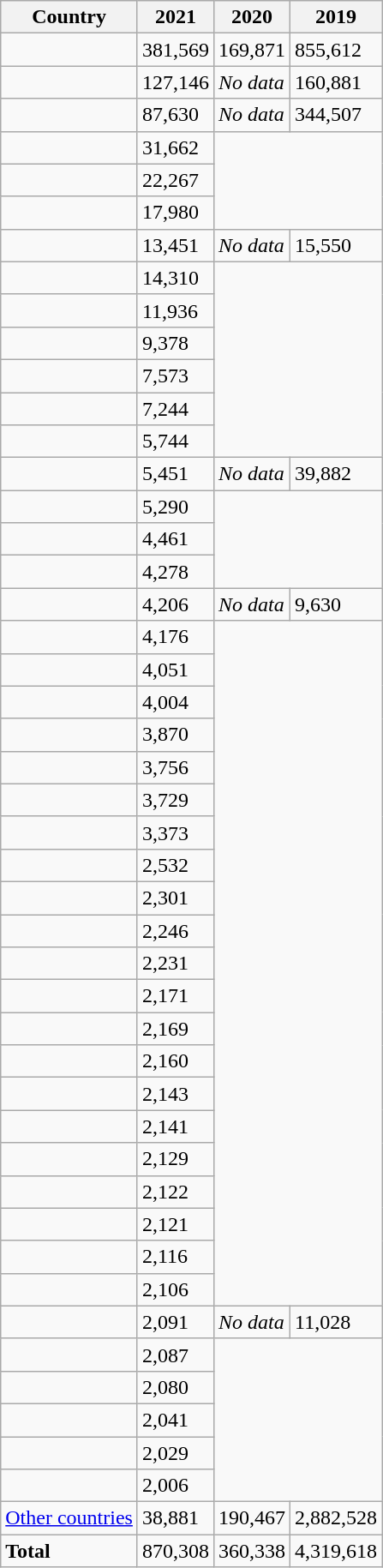<table class="wikitable">
<tr>
<th>Country</th>
<th>2021</th>
<th>2020</th>
<th>2019</th>
</tr>
<tr>
<td></td>
<td> 381,569</td>
<td>169,871</td>
<td>855,612</td>
</tr>
<tr>
<td></td>
<td>127,146</td>
<td><em>No data</em></td>
<td>160,881</td>
</tr>
<tr>
<td></td>
<td>87,630</td>
<td><em>No data</em></td>
<td>344,507</td>
</tr>
<tr>
<td></td>
<td>31,662</td>
</tr>
<tr>
<td></td>
<td>22,267</td>
</tr>
<tr>
<td></td>
<td>17,980</td>
</tr>
<tr>
<td></td>
<td>13,451</td>
<td><em>No data</em></td>
<td>15,550</td>
</tr>
<tr>
<td></td>
<td>14,310</td>
</tr>
<tr>
<td></td>
<td>11,936</td>
</tr>
<tr>
<td></td>
<td>9,378</td>
</tr>
<tr>
<td></td>
<td>7,573</td>
</tr>
<tr>
<td></td>
<td>7,244</td>
</tr>
<tr>
<td></td>
<td>5,744</td>
</tr>
<tr>
<td></td>
<td>5,451</td>
<td><em>No data</em></td>
<td>39,882</td>
</tr>
<tr>
<td></td>
<td>5,290</td>
</tr>
<tr>
<td></td>
<td>4,461</td>
</tr>
<tr>
<td></td>
<td>4,278</td>
</tr>
<tr>
<td></td>
<td>4,206</td>
<td><em>No data</em></td>
<td>9,630</td>
</tr>
<tr>
<td></td>
<td>4,176</td>
</tr>
<tr>
<td></td>
<td>4,051</td>
</tr>
<tr>
<td></td>
<td>4,004</td>
</tr>
<tr>
<td></td>
<td>3,870</td>
</tr>
<tr>
<td></td>
<td>3,756</td>
</tr>
<tr>
<td></td>
<td>3,729</td>
</tr>
<tr>
<td></td>
<td>3,373</td>
</tr>
<tr>
<td></td>
<td>2,532</td>
</tr>
<tr>
<td></td>
<td>2,301</td>
</tr>
<tr>
<td></td>
<td>2,246</td>
</tr>
<tr>
<td></td>
<td>2,231</td>
</tr>
<tr>
<td></td>
<td>2,171</td>
</tr>
<tr>
<td></td>
<td>2,169</td>
</tr>
<tr>
<td></td>
<td>2,160</td>
</tr>
<tr>
<td></td>
<td>2,143</td>
</tr>
<tr>
<td></td>
<td>2,141</td>
</tr>
<tr>
<td></td>
<td>2,129</td>
</tr>
<tr>
<td></td>
<td>2,122</td>
</tr>
<tr>
<td></td>
<td>2,121</td>
</tr>
<tr>
<td></td>
<td>2,116</td>
</tr>
<tr>
<td></td>
<td>2,106</td>
</tr>
<tr>
<td></td>
<td>2,091</td>
<td><em>No data</em></td>
<td>11,028</td>
</tr>
<tr>
<td></td>
<td>2,087</td>
</tr>
<tr>
<td></td>
<td>2,080</td>
</tr>
<tr>
<td></td>
<td>2,041</td>
</tr>
<tr>
<td></td>
<td>2,029</td>
</tr>
<tr>
<td></td>
<td>2,006</td>
</tr>
<tr>
<td> <a href='#'>Other countries</a></td>
<td>38,881</td>
<td>190,467</td>
<td>2,882,528</td>
</tr>
<tr>
<td><strong>Total</strong></td>
<td> 870,308</td>
<td> 360,338</td>
<td>4,319,618</td>
</tr>
</table>
